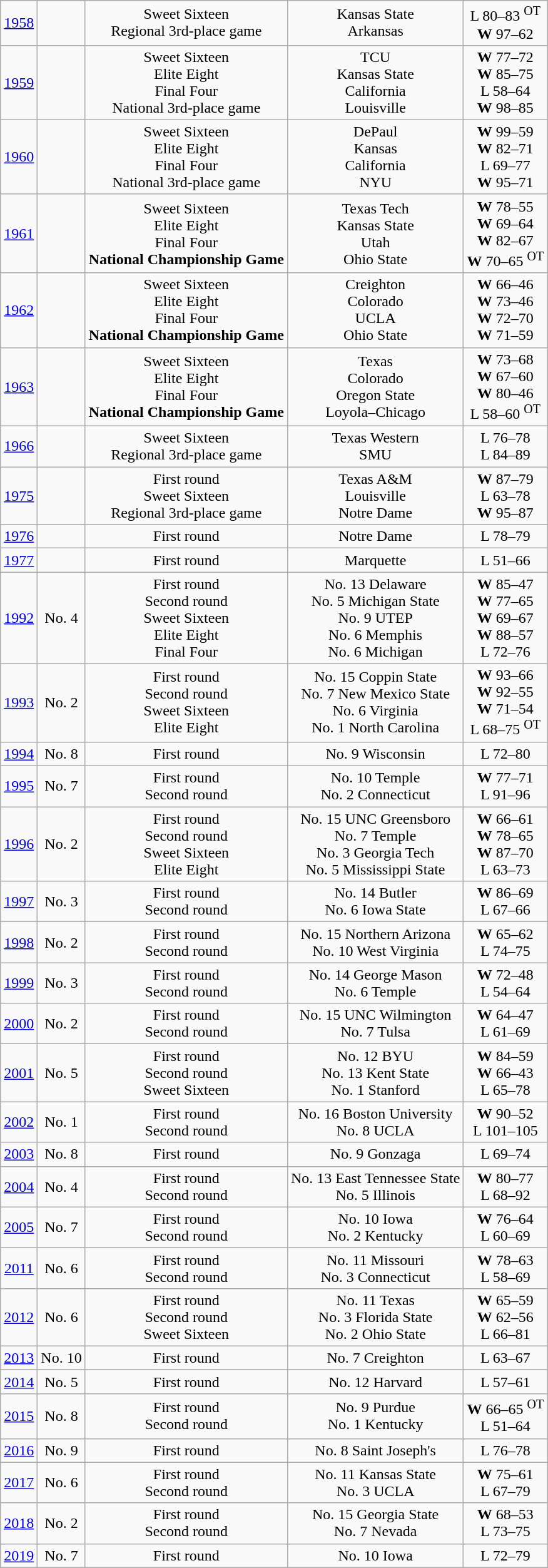<table class="wikitable">
<tr align="center">
<td><a href='#'>1958</a></td>
<td></td>
<td>Sweet Sixteen<br>Regional 3rd-place game</td>
<td>Kansas State<br>Arkansas</td>
<td>L 80–83 <sup>OT</sup><br><strong>W</strong> 97–62</td>
</tr>
<tr align="center">
<td><a href='#'>1959</a></td>
<td></td>
<td>Sweet Sixteen<br>Elite Eight<br>Final Four<br>National 3rd-place game</td>
<td>TCU<br>Kansas State<br>California<br>Louisville</td>
<td><strong>W</strong> 77–72<br><strong>W</strong> 85–75<br>L 58–64<br><strong>W</strong> 98–85</td>
</tr>
<tr align="center">
<td><a href='#'>1960</a></td>
<td></td>
<td>Sweet Sixteen<br>Elite Eight<br>Final Four<br>National 3rd-place game</td>
<td>DePaul<br>Kansas<br>California<br>NYU</td>
<td><strong>W</strong> 99–59<br><strong>W</strong> 82–71<br>L 69–77<br><strong>W</strong> 95–71</td>
</tr>
<tr align="center">
<td><a href='#'>1961</a></td>
<td></td>
<td>Sweet Sixteen<br>Elite Eight<br>Final Four<br><strong>National Championship Game</strong></td>
<td>Texas Tech<br>Kansas State<br>Utah<br>Ohio State</td>
<td><strong>W</strong> 78–55<br><strong>W</strong> 69–64<br><strong>W</strong> 82–67<br><strong>W</strong> 70–65 <sup>OT</sup></td>
</tr>
<tr align="center">
<td><a href='#'>1962</a></td>
<td></td>
<td>Sweet Sixteen<br>Elite Eight<br>Final Four<br><strong>National Championship Game</strong></td>
<td>Creighton<br>Colorado<br>UCLA<br>Ohio State</td>
<td><strong>W</strong> 66–46<br><strong>W</strong> 73–46<br><strong>W</strong> 72–70<br><strong>W</strong> 71–59</td>
</tr>
<tr align="center">
<td><a href='#'>1963</a></td>
<td></td>
<td>Sweet Sixteen<br>Elite Eight<br>Final Four<br><strong>National Championship Game</strong></td>
<td>Texas<br>Colorado<br>Oregon State<br>Loyola–Chicago</td>
<td><strong>W</strong> 73–68<br><strong>W</strong> 67–60<br><strong>W</strong> 80–46<br>L 58–60 <sup>OT</sup></td>
</tr>
<tr align="center">
<td><a href='#'>1966</a></td>
<td></td>
<td>Sweet Sixteen<br>Regional 3rd-place game</td>
<td>Texas Western<br>SMU</td>
<td>L 76–78<br>L 84–89</td>
</tr>
<tr align="center">
<td><a href='#'>1975</a></td>
<td></td>
<td>First round<br>Sweet Sixteen<br>Regional 3rd-place game</td>
<td>Texas A&M<br>Louisville<br>Notre Dame</td>
<td><strong>W</strong> 87–79<br>L 63–78<br><strong>W</strong> 95–87</td>
</tr>
<tr align="center">
<td><a href='#'>1976</a></td>
<td></td>
<td>First round</td>
<td>Notre Dame</td>
<td>L 78–79</td>
</tr>
<tr align="center">
<td><a href='#'>1977</a></td>
<td></td>
<td>First round</td>
<td>Marquette</td>
<td>L 51–66</td>
</tr>
<tr align="center">
<td><a href='#'>1992</a></td>
<td>No. 4</td>
<td>First round<br>Second round<br>Sweet Sixteen<br>Elite Eight<br>Final Four</td>
<td>No. 13 Delaware<br>No. 5 Michigan State<br>No. 9 UTEP<br>No. 6 Memphis<br>No. 6 Michigan</td>
<td><strong>W</strong> 85–47<br><strong>W</strong> 77–65<br><strong>W</strong> 69–67<br><strong>W</strong> 88–57<br>L 72–76</td>
</tr>
<tr align="center">
<td><a href='#'>1993</a></td>
<td>No. 2</td>
<td>First round<br>Second round<br>Sweet Sixteen<br>Elite Eight</td>
<td>No. 15 Coppin State<br>No. 7 New Mexico State<br>No. 6 Virginia<br>No. 1 North Carolina</td>
<td><strong>W</strong> 93–66<br><strong>W</strong> 92–55<br><strong>W</strong> 71–54<br>L 68–75 <sup>OT</sup></td>
</tr>
<tr align="center">
<td><a href='#'>1994</a></td>
<td>No. 8</td>
<td>First round</td>
<td>No. 9 Wisconsin</td>
<td>L 72–80</td>
</tr>
<tr align="center">
<td><a href='#'>1995</a></td>
<td>No. 7</td>
<td>First round<br>Second round</td>
<td>No. 10 Temple<br>No. 2 Connecticut</td>
<td><strong>W</strong> 77–71<br>L 91–96</td>
</tr>
<tr align="center">
<td><a href='#'>1996</a></td>
<td>No. 2</td>
<td>First round<br>Second round<br>Sweet Sixteen<br>Elite Eight</td>
<td>No. 15 UNC Greensboro<br>No. 7 Temple<br>No. 3 Georgia Tech<br>No. 5 Mississippi State</td>
<td><strong>W</strong> 66–61<br><strong>W</strong> 78–65<br><strong>W</strong> 87–70<br>L 63–73</td>
</tr>
<tr align="center">
<td><a href='#'>1997</a></td>
<td>No. 3</td>
<td>First round<br>Second round</td>
<td>No. 14 Butler<br>No. 6 Iowa State</td>
<td><strong>W</strong> 86–69<br>L 67–66</td>
</tr>
<tr align="center">
<td><a href='#'>1998</a></td>
<td>No. 2</td>
<td>First round<br>Second round</td>
<td>No. 15 Northern Arizona<br>No. 10 West Virginia</td>
<td><strong>W</strong> 65–62<br>L 74–75</td>
</tr>
<tr align="center">
<td><a href='#'>1999</a></td>
<td>No. 3</td>
<td>First round<br>Second round</td>
<td>No. 14 George Mason<br>No. 6 Temple</td>
<td><strong>W</strong> 72–48<br>L 54–64</td>
</tr>
<tr align="center">
<td><a href='#'>2000</a></td>
<td>No. 2</td>
<td>First round<br>Second round</td>
<td>No. 15 UNC Wilmington<br>No. 7 Tulsa</td>
<td><strong>W</strong> 64–47<br>L 61–69</td>
</tr>
<tr align="center">
<td><a href='#'>2001</a></td>
<td>No. 5</td>
<td>First round<br>Second round<br>Sweet Sixteen</td>
<td>No. 12 BYU<br>No. 13 Kent State<br>No. 1 Stanford</td>
<td><strong>W</strong> 84–59<br><strong>W</strong> 66–43<br>L 65–78</td>
</tr>
<tr align="center">
<td><a href='#'>2002</a></td>
<td>No. 1</td>
<td>First round<br>Second round</td>
<td>No. 16 Boston University<br>No. 8 UCLA</td>
<td><strong>W</strong> 90–52<br>L 101–105</td>
</tr>
<tr align="center">
<td><a href='#'>2003</a></td>
<td>No. 8</td>
<td>First round</td>
<td>No. 9 Gonzaga</td>
<td>L 69–74</td>
</tr>
<tr align="center">
<td><a href='#'>2004</a></td>
<td>No. 4</td>
<td>First round<br>Second round</td>
<td>No. 13 East Tennessee State<br>No. 5 Illinois</td>
<td><strong>W</strong> 80–77<br>L 68–92</td>
</tr>
<tr align="center">
<td><a href='#'>2005</a></td>
<td>No. 7</td>
<td>First round<br>Second round</td>
<td>No. 10 Iowa<br>No. 2 Kentucky</td>
<td><strong>W</strong> 76–64<br>L 60–69</td>
</tr>
<tr align="center">
<td><a href='#'>2011</a></td>
<td>No. 6</td>
<td>First round<br>Second round</td>
<td>No. 11 Missouri<br>No. 3 Connecticut</td>
<td><strong>W</strong> 78–63<br>L 58–69</td>
</tr>
<tr align="center">
<td><a href='#'>2012</a></td>
<td>No. 6</td>
<td>First round<br>Second round<br>Sweet Sixteen</td>
<td>No. 11 Texas<br>No. 3 Florida State<br>No. 2 Ohio State</td>
<td><strong>W</strong> 65–59<br><strong>W</strong> 62–56<br>L 66–81</td>
</tr>
<tr align="center">
<td><a href='#'>2013</a></td>
<td>No. 10</td>
<td>First round</td>
<td>No. 7 Creighton</td>
<td>L 63–67</td>
</tr>
<tr align="center">
<td><a href='#'>2014</a></td>
<td>No. 5</td>
<td>First round</td>
<td>No. 12 Harvard</td>
<td>L 57–61</td>
</tr>
<tr align="center">
<td><a href='#'>2015</a></td>
<td>No. 8</td>
<td>First round<br>Second round</td>
<td>No. 9 Purdue<br>No. 1 Kentucky</td>
<td><strong>W</strong> 66–65 <sup>OT</sup><br>L 51–64</td>
</tr>
<tr align="center">
<td><a href='#'>2016</a></td>
<td>No. 9</td>
<td>First round</td>
<td>No. 8 Saint Joseph's</td>
<td>L 76–78</td>
</tr>
<tr align="center">
<td><a href='#'>2017</a></td>
<td>No. 6</td>
<td>First round<br>Second round</td>
<td>No. 11 Kansas State<br>No. 3 UCLA</td>
<td><strong>W</strong> 75–61<br>L 67–79</td>
</tr>
<tr align="center">
<td><a href='#'>2018</a></td>
<td>No. 2</td>
<td>First round<br>Second round</td>
<td>No. 15 Georgia State<br>No. 7 Nevada</td>
<td><strong>W</strong> 68–53<br>L 73–75</td>
</tr>
<tr align="center">
<td><a href='#'>2019</a></td>
<td>No. 7</td>
<td>First round</td>
<td>No. 10 Iowa</td>
<td>L 72–79</td>
</tr>
</table>
